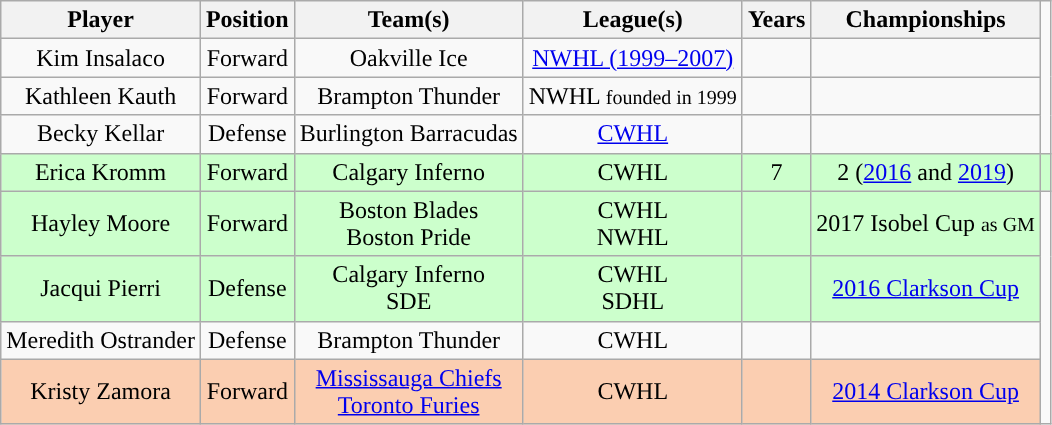<table class="wikitable sortable">
<tr>
<th>Player</th>
<th>Position</th>
<th>Team(s)</th>
<th>League(s)</th>
<th>Years</th>
<th>Championships</th>
</tr>
<tr align="center" bgcolor="">
<td>Kim Insalaco</td>
<td>Forward</td>
<td>Oakville Ice</td>
<td><a href='#'>NWHL (1999–2007)</a></td>
<td></td>
<td></td>
</tr>
<tr align="center" bgcolor="">
<td>Kathleen Kauth</td>
<td>Forward</td>
<td>Brampton Thunder</td>
<td>NWHL <small>founded in 1999</small></td>
<td></td>
<td></td>
</tr>
<tr align="center" bgcolor="">
<td>Becky Kellar</td>
<td>Defense</td>
<td>Burlington Barracudas</td>
<td><a href='#'>CWHL</a></td>
<td></td>
<td></td>
</tr>
<tr align="center" bgcolor="CCFFCC">
<td>Erica Kromm</td>
<td>Forward</td>
<td>Calgary Inferno</td>
<td>CWHL</td>
<td>7</td>
<td>2 (<a href='#'>2016</a> and <a href='#'>2019</a>)</td>
<td></td>
</tr>
<tr align="center" bgcolor="CCFFCC">
<td>Hayley Moore</td>
<td>Forward</td>
<td>Boston Blades<br>Boston Pride</td>
<td>CWHL<br>NWHL</td>
<td></td>
<td>2017 Isobel Cup <small>as GM</small></td>
</tr>
<tr align="center" bgcolor="CCFFCC">
<td>Jacqui Pierri</td>
<td>Defense</td>
<td>Calgary Inferno<br>SDE</td>
<td>CWHL<br>SDHL</td>
<td></td>
<td><a href='#'>2016 Clarkson Cup</a></td>
</tr>
<tr align="center" bgcolor="">
<td>Meredith Ostrander</td>
<td>Defense</td>
<td>Brampton Thunder</td>
<td>CWHL</td>
<td></td>
<td></td>
</tr>
<tr align="center" bgcolor="FBCEB1">
<td>Kristy Zamora</td>
<td>Forward</td>
<td><a href='#'>Mississauga Chiefs</a><br><a href='#'>Toronto Furies</a></td>
<td>CWHL</td>
<td></td>
<td><a href='#'>2014 Clarkson Cup</a></td>
</tr>
</table>
